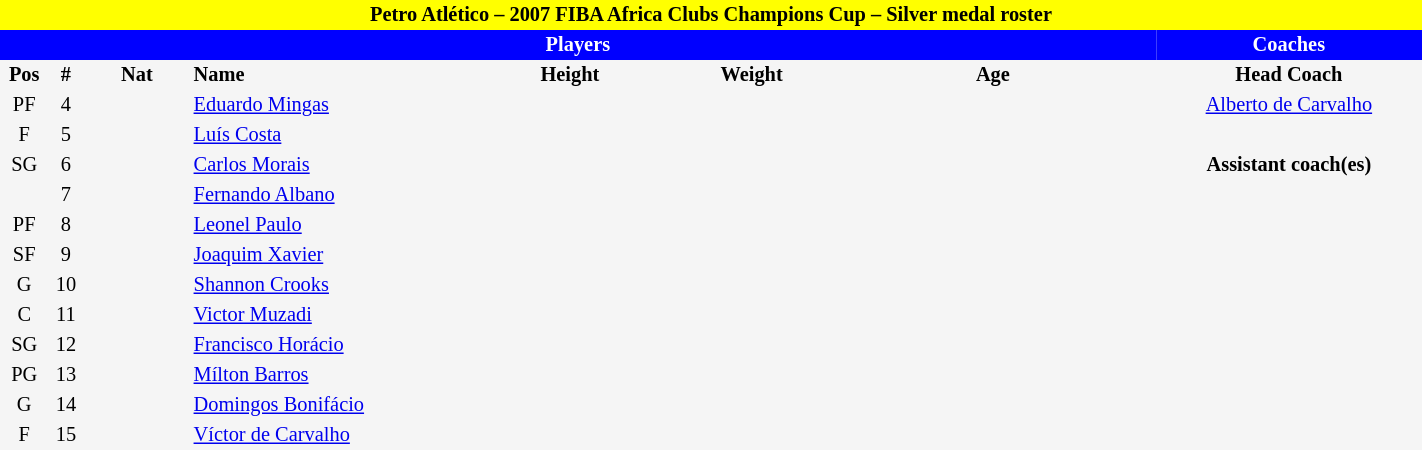<table border=0 cellpadding=2 cellspacing=0  |- bgcolor=#f5f5f5 style="text-align:center; font-size:85%;" width=75%>
<tr>
<td colspan="8" style="background: yellow; color: black"><strong>Petro Atlético – 2007 FIBA Africa Clubs Champions Cup – Silver medal roster</strong></td>
</tr>
<tr>
<td colspan="7" style="background: blue; color: white"><strong>Players</strong></td>
<td style="background: blue; color: white"><strong>Coaches</strong></td>
</tr>
<tr style="background=#f5f5f5; color: black">
<th width=5px>Pos</th>
<th width=5px>#</th>
<th width=50px>Nat</th>
<th width=135px align=left>Name</th>
<th width=100px>Height</th>
<th width=75px>Weight</th>
<th width=160px>Age</th>
<th width=130px>Head Coach</th>
</tr>
<tr>
<td>PF</td>
<td>4</td>
<td></td>
<td align=left><a href='#'>Eduardo Mingas</a></td>
<td><span></span></td>
<td><span></span></td>
<td><span></span></td>
<td> <a href='#'>Alberto de Carvalho</a></td>
</tr>
<tr>
<td>F</td>
<td>5</td>
<td></td>
<td align=left><a href='#'>Luís Costa</a></td>
<td><span></span></td>
<td><span></span></td>
<td><span></span></td>
</tr>
<tr>
<td>SG</td>
<td>6</td>
<td></td>
<td align=left><a href='#'>Carlos Morais</a></td>
<td><span></span></td>
<td><span></span></td>
<td><span></span></td>
<td><strong>Assistant coach(es)</strong></td>
</tr>
<tr>
<td></td>
<td>7</td>
<td></td>
<td align=left><a href='#'>Fernando Albano</a></td>
<td></td>
<td></td>
<td><span></span></td>
</tr>
<tr>
<td>PF</td>
<td>8</td>
<td></td>
<td align=left><a href='#'>Leonel Paulo</a></td>
<td><span></span></td>
<td><span></span></td>
<td></td>
</tr>
<tr>
<td>SF</td>
<td>9</td>
<td></td>
<td align=left><a href='#'>Joaquim Xavier</a></td>
<td><span></span></td>
<td></td>
<td><span></span></td>
</tr>
<tr>
<td>G</td>
<td>10</td>
<td></td>
<td align=left><a href='#'>Shannon Crooks</a></td>
<td></td>
<td></td>
<td><span></span></td>
</tr>
<tr>
<td>C</td>
<td>11</td>
<td></td>
<td align=left><a href='#'>Victor Muzadi</a></td>
<td><span></span></td>
<td><span></span></td>
<td><span></span></td>
</tr>
<tr>
<td>SG</td>
<td>12</td>
<td></td>
<td align=left><a href='#'>Francisco Horácio</a></td>
<td><span></span></td>
<td><span></span></td>
<td></td>
</tr>
<tr>
<td>PG</td>
<td>13</td>
<td></td>
<td align=left><a href='#'>Mílton Barros</a></td>
<td><span></span></td>
<td><span></span></td>
<td><span></span></td>
</tr>
<tr>
<td>G</td>
<td>14</td>
<td></td>
<td align=left><a href='#'>Domingos Bonifácio</a></td>
<td><span></span></td>
<td><span></span></td>
<td><span></span></td>
</tr>
<tr>
<td>F</td>
<td>15</td>
<td></td>
<td align=left><a href='#'>Víctor de Carvalho</a></td>
<td><span></span></td>
<td><span></span></td>
<td><span></span></td>
</tr>
</table>
